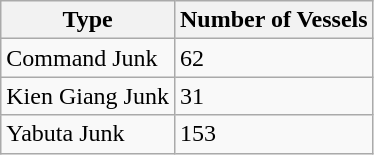<table class="wikitable">
<tr>
<th>Type</th>
<th>Number of Vessels</th>
</tr>
<tr>
<td>Command Junk</td>
<td>62</td>
</tr>
<tr>
<td>Kien Giang Junk</td>
<td>31</td>
</tr>
<tr>
<td>Yabuta Junk</td>
<td>153</td>
</tr>
</table>
